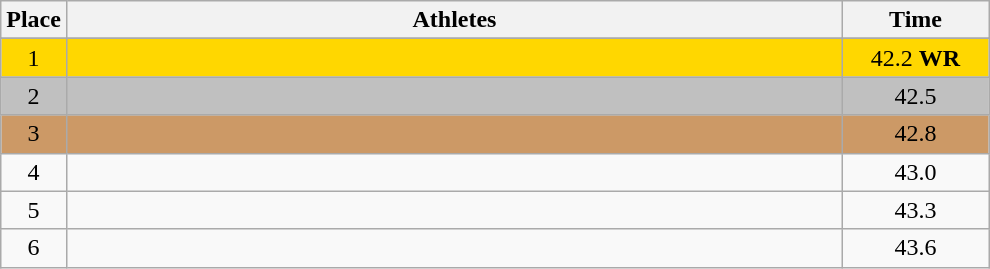<table class=wikitable style="text-align:center">
<tr>
<th width=20>Place</th>
<th width=510>Athletes</th>
<th width=90>Time</th>
</tr>
<tr>
</tr>
<tr bgcolor=gold>
<td>1</td>
<td align=left></td>
<td>42.2 <strong>WR</strong></td>
</tr>
<tr bgcolor=silver>
<td>2</td>
<td align=left></td>
<td>42.5</td>
</tr>
<tr bgcolor=cc9966>
<td>3</td>
<td align=left></td>
<td>42.8</td>
</tr>
<tr>
<td>4</td>
<td align=left></td>
<td>43.0</td>
</tr>
<tr>
<td>5</td>
<td align=left></td>
<td>43.3</td>
</tr>
<tr>
<td>6</td>
<td align=left></td>
<td>43.6</td>
</tr>
</table>
